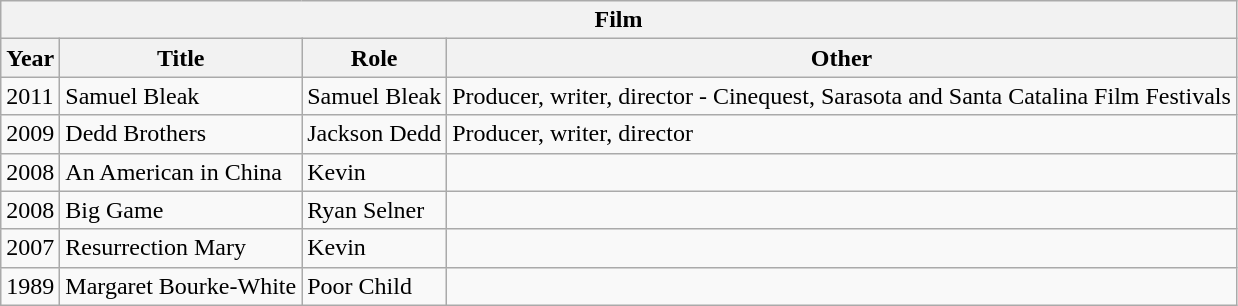<table class="wikitable">
<tr>
<th colspan=4>Film</th>
</tr>
<tr>
<th>Year</th>
<th>Title</th>
<th>Role</th>
<th>Other</th>
</tr>
<tr>
<td>2011</td>
<td>Samuel Bleak</td>
<td>Samuel Bleak</td>
<td>Producer, writer, director - Cinequest, Sarasota and Santa Catalina Film Festivals</td>
</tr>
<tr>
<td>2009</td>
<td>Dedd Brothers</td>
<td>Jackson Dedd</td>
<td>Producer, writer, director</td>
</tr>
<tr>
<td>2008</td>
<td>An American in China</td>
<td>Kevin</td>
<td></td>
</tr>
<tr>
<td>2008</td>
<td>Big Game</td>
<td>Ryan Selner</td>
<td></td>
</tr>
<tr>
<td>2007</td>
<td>Resurrection Mary</td>
<td>Kevin</td>
<td></td>
</tr>
<tr>
<td>1989</td>
<td>Margaret Bourke-White</td>
<td>Poor Child</td>
<td></td>
</tr>
</table>
